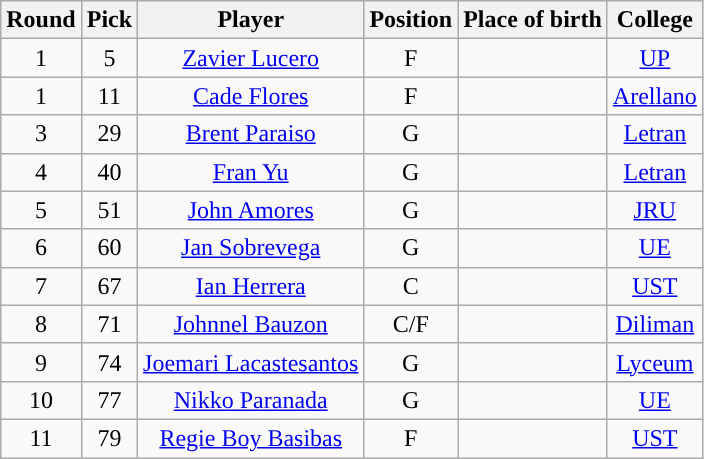<table class="wikitable sortable sortable" style="text-align:center">
<tr>
<th>Round</th>
<th>Pick</th>
<th>Player</th>
<th>Position</th>
<th>Place of birth</th>
<th>College</th>
</tr>
<tr>
<td>1</td>
<td>5</td>
<td><a href='#'>Zavier Lucero</a></td>
<td>F</td>
<td></td>
<td><a href='#'>UP</a></td>
</tr>
<tr>
<td>1</td>
<td>11</td>
<td><a href='#'>Cade Flores</a></td>
<td>F</td>
<td></td>
<td><a href='#'>Arellano</a></td>
</tr>
<tr>
<td>3</td>
<td>29</td>
<td><a href='#'>Brent Paraiso</a></td>
<td>G</td>
<td></td>
<td><a href='#'>Letran</a></td>
</tr>
<tr>
<td>4</td>
<td>40</td>
<td><a href='#'>Fran Yu</a></td>
<td>G</td>
<td></td>
<td><a href='#'>Letran</a></td>
</tr>
<tr>
<td>5</td>
<td>51</td>
<td><a href='#'>John Amores</a></td>
<td>G</td>
<td></td>
<td><a href='#'>JRU</a></td>
</tr>
<tr>
<td>6</td>
<td>60</td>
<td><a href='#'>Jan Sobrevega</a></td>
<td>G</td>
<td></td>
<td><a href='#'>UE</a></td>
</tr>
<tr>
<td>7</td>
<td>67</td>
<td><a href='#'>Ian Herrera</a></td>
<td>C</td>
<td></td>
<td><a href='#'>UST</a></td>
</tr>
<tr>
<td>8</td>
<td>71</td>
<td><a href='#'>Johnnel Bauzon</a></td>
<td>C/F</td>
<td></td>
<td><a href='#'>Diliman</a></td>
</tr>
<tr>
<td>9</td>
<td>74</td>
<td><a href='#'>Joemari Lacastesantos</a></td>
<td>G</td>
<td></td>
<td><a href='#'>Lyceum</a></td>
</tr>
<tr>
<td>10</td>
<td>77</td>
<td><a href='#'>Nikko Paranada</a></td>
<td>G</td>
<td></td>
<td><a href='#'>UE</a></td>
</tr>
<tr>
<td>11</td>
<td>79</td>
<td><a href='#'>Regie Boy Basibas</a></td>
<td>F</td>
<td></td>
<td><a href='#'>UST</a></td>
</tr>
</table>
